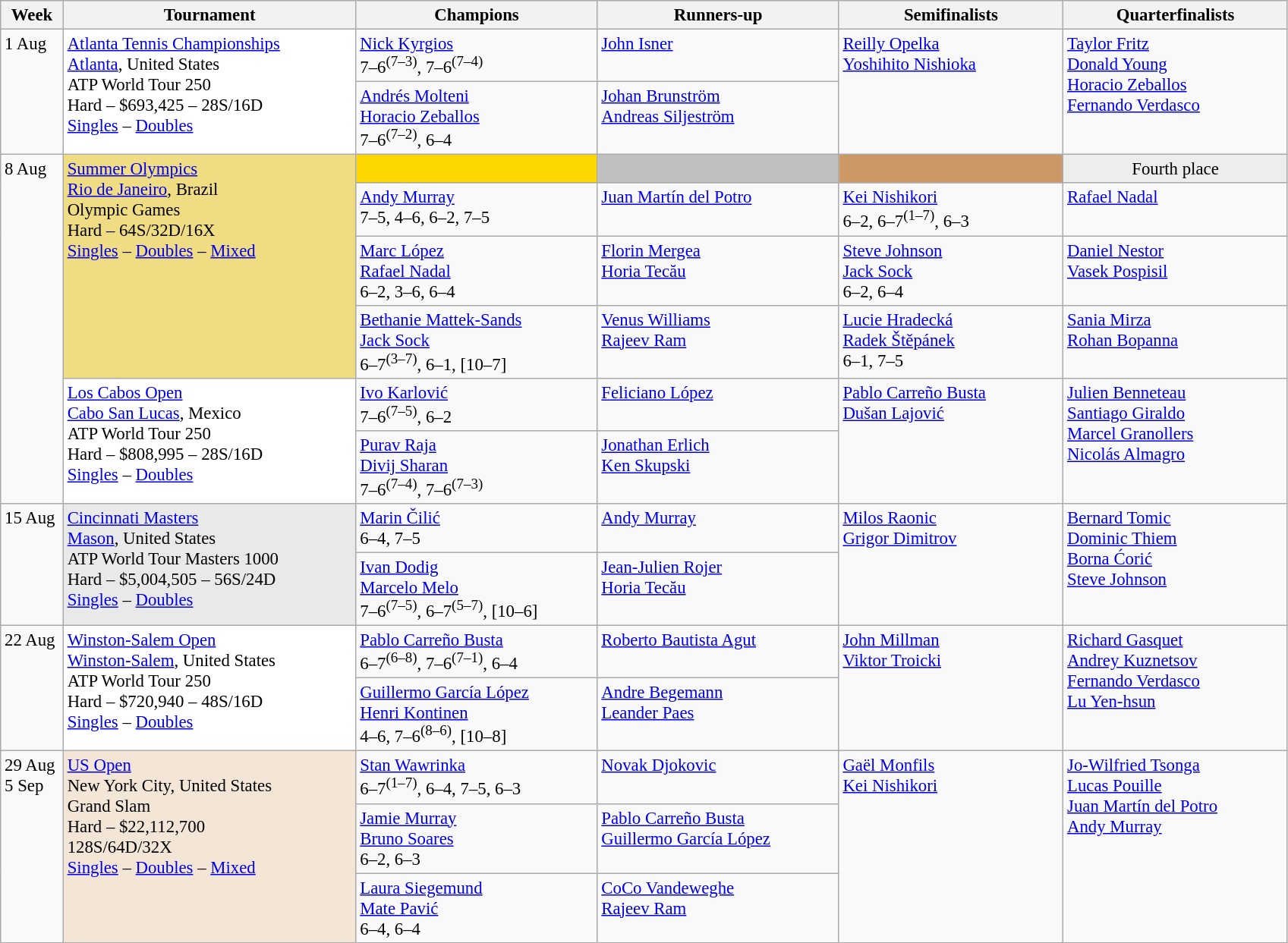<table class=wikitable style=font-size:95%>
<tr>
<th style="width:48px;">Week</th>
<th style="width:250px;">Tournament</th>
<th style="width:205px;">Champions</th>
<th style="width:205px;">Runners-up</th>
<th style="width:190px;">Semifinalists</th>
<th style="width:190px;">Quarterfinalists</th>
</tr>
<tr valign=top>
<td rowspan=2>1 Aug</td>
<td style="background:#ffffff;" rowspan=2><a href='#'>Atlanta Tennis Championships</a><br> <a href='#'>Atlanta</a>, United States<br>ATP World Tour 250<br>Hard – $693,425 – 28S/16D<br><a href='#'>Singles</a> – <a href='#'>Doubles</a></td>
<td> <a href='#'>Nick Kyrgios</a><br>7–6<sup>(7–3)</sup>, 7–6<sup>(7–4)</sup></td>
<td> <a href='#'>John Isner</a></td>
<td rowspan=2> <a href='#'>Reilly Opelka</a> <br> <a href='#'>Yoshihito Nishioka</a></td>
<td rowspan=2> <a href='#'>Taylor Fritz</a> <br>  <a href='#'>Donald Young</a> <br>  <a href='#'>Horacio Zeballos</a> <br>  <a href='#'>Fernando Verdasco</a></td>
</tr>
<tr valign=top>
<td> <a href='#'>Andrés Molteni</a> <br>  <a href='#'>Horacio Zeballos</a> <br>7–6<sup>(7–2)</sup>, 6–4</td>
<td> <a href='#'>Johan Brunström</a> <br>  <a href='#'>Andreas Siljeström</a></td>
</tr>
<tr valign=top>
<td rowspan=6>8 Aug</td>
<td bgcolor="F0DC82" rowspan=4><a href='#'>Summer Olympics</a><br> <a href='#'>Rio de Janeiro</a>, Brazil<br>Olympic Games<br>Hard – 64S/32D/16X<br><a href='#'>Singles</a> – <a href='#'>Doubles</a> – <a href='#'>Mixed</a></td>
<td style="background:gold; text-align:center;"></td>
<td style="background:silver; text-align:center;"></td>
<td style="background:#c96; text-align:center;"></td>
<td style="background:#ededed ; text-align:center;">Fourth place</td>
</tr>
<tr valign=top>
<td> <a href='#'>Andy Murray</a><br>7–5, 4–6, 6–2, 7–5</td>
<td> <a href='#'>Juan Martín del Potro</a></td>
<td> <a href='#'>Kei Nishikori</a><br>6–2, 6–7<sup>(1–7)</sup>, 6–3</td>
<td> <a href='#'>Rafael Nadal</a></td>
</tr>
<tr valign=top>
<td> <a href='#'>Marc López</a><br> <a href='#'>Rafael Nadal</a><br>6–2, 3–6, 6–4</td>
<td> <a href='#'>Florin Mergea</a><br> <a href='#'>Horia Tecău</a></td>
<td> <a href='#'>Steve Johnson</a><br>  <a href='#'>Jack Sock</a><br>6–2, 6–4</td>
<td> <a href='#'>Daniel Nestor</a> <br> <a href='#'>Vasek Pospisil</a></td>
</tr>
<tr valign=top>
<td> <a href='#'>Bethanie Mattek-Sands</a><br> <a href='#'>Jack Sock</a><br>6–7<sup>(3–7)</sup>, 6–1, [10–7]</td>
<td> <a href='#'>Venus Williams</a><br> <a href='#'>Rajeev Ram</a></td>
<td> <a href='#'>Lucie Hradecká</a><br> <a href='#'>Radek Štěpánek</a><br>6–1, 7–5</td>
<td> <a href='#'>Sania Mirza</a><br> <a href='#'>Rohan Bopanna</a></td>
</tr>
<tr valign=top>
<td style="background:#ffffff;" rowspan=2><a href='#'>Los Cabos Open</a><br> <a href='#'>Cabo San Lucas</a>, Mexico<br>ATP World Tour 250<br>Hard – $808,995 – 28S/16D<br><a href='#'>Singles</a> – <a href='#'>Doubles</a></td>
<td> <a href='#'>Ivo Karlović</a><br>7–6<sup>(7–5)</sup>, 6–2</td>
<td> <a href='#'>Feliciano López</a></td>
<td rowspan=2> <a href='#'>Pablo Carreño Busta</a> <br> <a href='#'>Dušan Lajović</a></td>
<td rowspan=2> <a href='#'>Julien Benneteau</a> <br>  <a href='#'>Santiago Giraldo</a> <br>  <a href='#'>Marcel Granollers</a> <br>  <a href='#'>Nicolás Almagro</a></td>
</tr>
<tr valign=top>
<td> <a href='#'>Purav Raja</a><br> <a href='#'>Divij Sharan</a><br>7–6<sup>(7–4)</sup>, 7–6<sup>(7–3)</sup></td>
<td> <a href='#'>Jonathan Erlich</a><br> <a href='#'>Ken Skupski</a></td>
</tr>
<tr valign=top>
<td rowspan=2>15 Aug</td>
<td style="background:#e9e9e9;" rowspan=2><a href='#'>Cincinnati Masters</a><br> <a href='#'>Mason</a>, United States<br>ATP World Tour Masters 1000<br>Hard – $5,004,505 – 56S/24D<br><a href='#'>Singles</a> – <a href='#'>Doubles</a></td>
<td> <a href='#'>Marin Čilić</a><br>6–4, 7–5</td>
<td> <a href='#'>Andy Murray</a></td>
<td rowspan=2> <a href='#'>Milos Raonic</a><br> <a href='#'>Grigor Dimitrov</a></td>
<td rowspan=2> <a href='#'>Bernard Tomic</a><br> <a href='#'>Dominic Thiem</a><br> <a href='#'>Borna Ćorić</a><br> <a href='#'>Steve Johnson</a></td>
</tr>
<tr valign=top>
<td> <a href='#'>Ivan Dodig</a><br>  <a href='#'>Marcelo Melo</a> <br> 7–6<sup>(7–5)</sup>, 6–7<sup>(5–7)</sup>, [10–6]</td>
<td> <a href='#'>Jean-Julien Rojer</a><br> <a href='#'>Horia Tecău</a></td>
</tr>
<tr valign=top>
<td rowspan=2>22 Aug</td>
<td style="background:#ffffff;" rowspan=2><a href='#'>Winston-Salem Open</a> <br> <a href='#'>Winston-Salem</a>, United States <br>ATP World Tour 250<br>Hard – $720,940 – 48S/16D<br><a href='#'>Singles</a> – <a href='#'>Doubles</a></td>
<td> <a href='#'>Pablo Carreño Busta</a><br>6–7<sup>(6–8)</sup>, 7–6<sup>(7–1)</sup>, 6–4</td>
<td> <a href='#'>Roberto Bautista Agut</a></td>
<td rowspan=2> <a href='#'>John Millman</a><br> <a href='#'>Viktor Troicki</a></td>
<td rowspan=2> <a href='#'>Richard Gasquet</a> <br> <a href='#'>Andrey Kuznetsov</a> <br> <a href='#'>Fernando Verdasco</a> <br>  <a href='#'>Lu Yen-hsun</a></td>
</tr>
<tr valign=top>
<td> <a href='#'>Guillermo García López</a> <br>  <a href='#'>Henri Kontinen</a> <br> 4–6, 7–6<sup>(8–6)</sup>, [10–8]</td>
<td> <a href='#'>Andre Begemann</a> <br>  <a href='#'>Leander Paes</a></td>
</tr>
<tr valign=top>
<td rowspan=3>29 Aug<br>5 Sep</td>
<td style="background:#f3e6d7;" rowspan=3><a href='#'>US Open</a><br> New York City, United States<br>Grand Slam<br>Hard – $22,112,700<br>128S/64D/32X<br><a href='#'>Singles</a> – <a href='#'>Doubles</a> – <a href='#'>Mixed</a></td>
<td> <a href='#'>Stan Wawrinka</a> <br>6–7<sup>(1–7)</sup>, 6–4, 7–5, 6–3</td>
<td> <a href='#'>Novak Djokovic</a></td>
<td rowspan=3> <a href='#'>Gaël Monfils</a> <br> <a href='#'>Kei Nishikori</a></td>
<td rowspan=3> <a href='#'>Jo-Wilfried Tsonga</a><br> <a href='#'>Lucas Pouille</a> <br>  <a href='#'>Juan Martín del Potro</a><br> <a href='#'>Andy Murray</a></td>
</tr>
<tr valign=top>
<td> <a href='#'>Jamie Murray</a><br> <a href='#'>Bruno Soares</a><br>6–2, 6–3</td>
<td> <a href='#'>Pablo Carreño Busta</a><br> <a href='#'>Guillermo García López</a></td>
</tr>
<tr valign=top>
<td> <a href='#'>Laura Siegemund</a><br> <a href='#'>Mate Pavić</a><br>6–4, 6–4</td>
<td> <a href='#'>CoCo Vandeweghe</a><br> <a href='#'>Rajeev Ram</a></td>
</tr>
</table>
